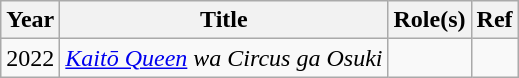<table class="wikitable">
<tr>
<th>Year</th>
<th>Title</th>
<th>Role(s)</th>
<th>Ref</th>
</tr>
<tr>
<td>2022</td>
<td><em><a href='#'>Kaitō Queen</a> wa Circus ga Osuki</em></td>
<td></td>
<td></td>
</tr>
</table>
